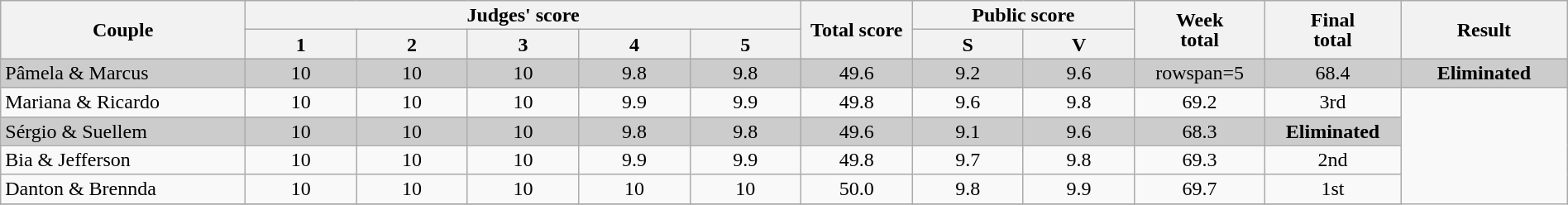<table class="wikitable" style="font-size:100%; line-height:16px; text-align:center" width="100%">
<tr>
<th rowspan=2 width="11.0%">Couple</th>
<th colspan=5 width="25.0%">Judges' score</th>
<th rowspan=2 width="05.0%">Total score</th>
<th colspan=2 width="10.0%">Public score</th>
<th rowspan=2 width="05.0%">Week<br>total</th>
<th rowspan=2 width="05.0%">Final<br>total</th>
<th rowspan=2 width="07.5%">Result <br></th>
</tr>
<tr>
<th width="05.0%">1</th>
<th width="05.0%">2</th>
<th width="05.0%">3</th>
<th width="05.0%">4</th>
<th width="05.0%">5</th>
<th width="05.0%">S</th>
<th width="05.0%">V</th>
</tr>
<tr bgcolor=CCCCCC>
<td align="left">Pâmela & Marcus</td>
<td>10</td>
<td>10</td>
<td>10</td>
<td>9.8</td>
<td>9.8</td>
<td>49.6</td>
<td>9.2</td>
<td>9.6</td>
<td>rowspan=5 </td>
<td>68.4</td>
<td><strong>Eliminated</strong></td>
</tr>
<tr>
<td align="left">Mariana & Ricardo</td>
<td>10</td>
<td>10</td>
<td>10</td>
<td>9.9</td>
<td>9.9</td>
<td>49.8</td>
<td>9.6</td>
<td>9.8</td>
<td>69.2</td>
<td>3rd</td>
</tr>
<tr bgcolor=CCCCCC>
<td align="left">Sérgio & Suellem</td>
<td>10</td>
<td>10</td>
<td>10</td>
<td>9.8</td>
<td>9.8</td>
<td>49.6</td>
<td>9.1</td>
<td>9.6</td>
<td>68.3</td>
<td><strong>Eliminated</strong></td>
</tr>
<tr>
<td align="left">Bia & Jefferson</td>
<td>10</td>
<td>10</td>
<td>10</td>
<td>9.9</td>
<td>9.9</td>
<td>49.8</td>
<td>9.7</td>
<td>9.8</td>
<td>69.3</td>
<td>2nd</td>
</tr>
<tr>
<td align="left">Danton & Brennda</td>
<td>10</td>
<td>10</td>
<td>10</td>
<td>10</td>
<td>10</td>
<td>50.0</td>
<td>9.8</td>
<td>9.9</td>
<td>69.7</td>
<td>1st</td>
</tr>
<tr>
</tr>
</table>
